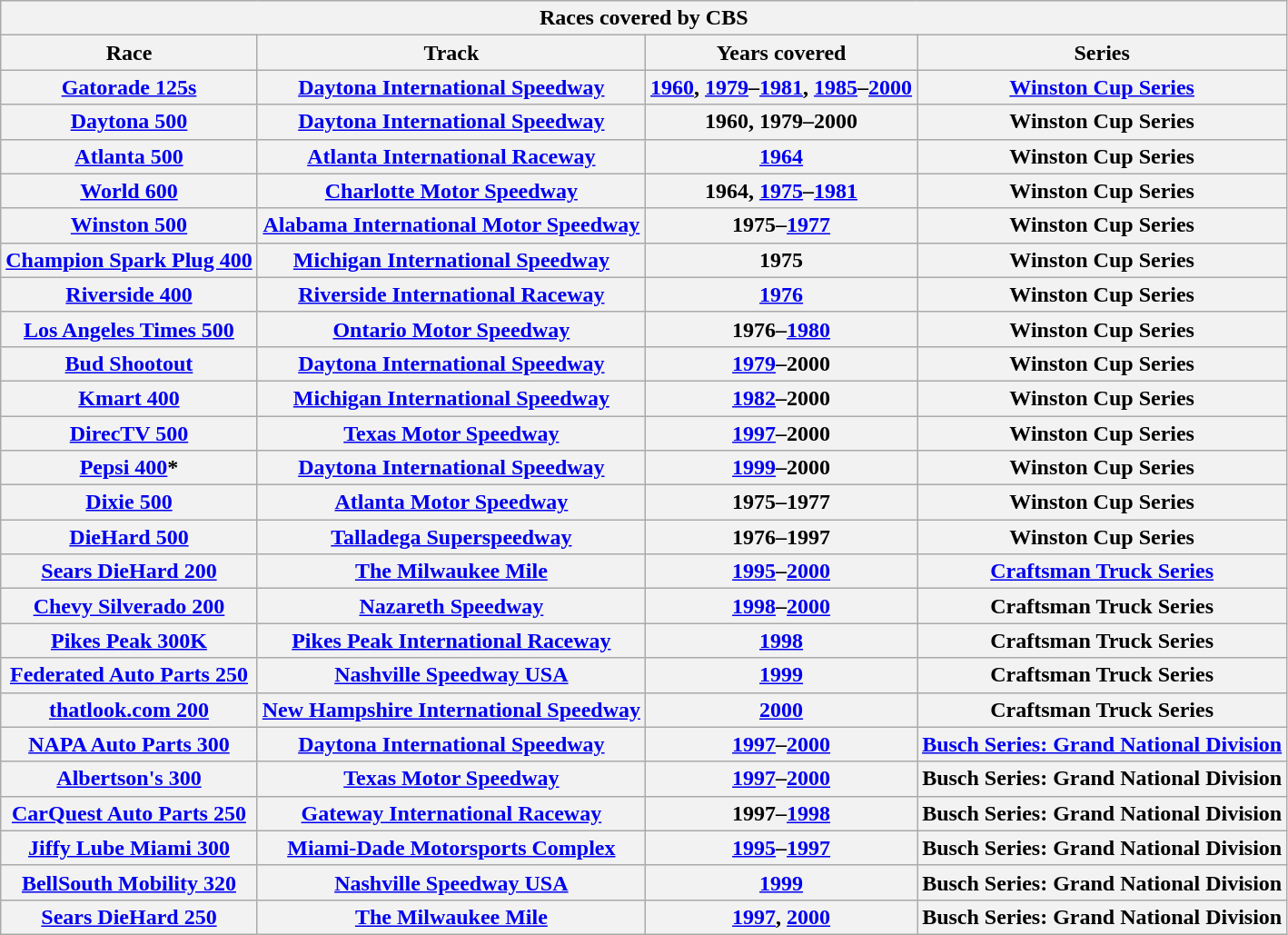<table class="wikitable">
<tr>
<th colspan="10">Races covered by CBS</th>
</tr>
<tr>
<th>Race</th>
<th>Track</th>
<th>Years covered</th>
<th>Series</th>
</tr>
<tr>
<th><a href='#'>Gatorade 125s</a></th>
<th><a href='#'>Daytona International Speedway</a></th>
<th><a href='#'>1960</a>, <a href='#'>1979</a>–<a href='#'>1981</a>, <a href='#'>1985</a>–<a href='#'>2000</a></th>
<th><a href='#'>Winston Cup Series</a></th>
</tr>
<tr>
<th><a href='#'>Daytona 500</a></th>
<th><a href='#'>Daytona International Speedway</a></th>
<th>1960, 1979–2000</th>
<th>Winston Cup Series</th>
</tr>
<tr>
<th><a href='#'>Atlanta 500</a></th>
<th><a href='#'>Atlanta International Raceway</a></th>
<th><a href='#'>1964</a></th>
<th>Winston Cup Series</th>
</tr>
<tr>
<th><a href='#'>World 600</a></th>
<th><a href='#'>Charlotte Motor Speedway</a></th>
<th>1964, <a href='#'>1975</a>–<a href='#'>1981</a></th>
<th>Winston Cup Series</th>
</tr>
<tr>
<th><a href='#'>Winston 500</a></th>
<th><a href='#'>Alabama International Motor Speedway</a></th>
<th>1975–<a href='#'>1977</a></th>
<th>Winston Cup Series</th>
</tr>
<tr>
<th><a href='#'>Champion Spark Plug 400</a></th>
<th><a href='#'>Michigan International Speedway</a></th>
<th>1975</th>
<th>Winston Cup Series</th>
</tr>
<tr>
<th><a href='#'>Riverside 400</a></th>
<th><a href='#'>Riverside International Raceway</a></th>
<th><a href='#'>1976</a></th>
<th>Winston Cup Series</th>
</tr>
<tr>
<th><a href='#'>Los Angeles Times 500</a></th>
<th><a href='#'>Ontario Motor Speedway</a></th>
<th>1976–<a href='#'>1980</a></th>
<th>Winston Cup Series</th>
</tr>
<tr>
<th><a href='#'>Bud Shootout</a></th>
<th><a href='#'>Daytona International Speedway</a></th>
<th><a href='#'>1979</a>–2000</th>
<th>Winston Cup Series</th>
</tr>
<tr>
<th><a href='#'>Kmart 400</a></th>
<th><a href='#'>Michigan International Speedway</a></th>
<th><a href='#'>1982</a>–2000</th>
<th>Winston Cup Series</th>
</tr>
<tr>
<th><a href='#'>DirecTV 500</a></th>
<th><a href='#'>Texas Motor Speedway</a></th>
<th><a href='#'>1997</a>–2000</th>
<th>Winston Cup Series</th>
</tr>
<tr>
<th><a href='#'>Pepsi 400</a>*</th>
<th><a href='#'>Daytona International Speedway</a></th>
<th><a href='#'>1999</a>–2000</th>
<th>Winston Cup Series</th>
</tr>
<tr>
<th><a href='#'>Dixie 500</a></th>
<th><a href='#'>Atlanta Motor Speedway</a></th>
<th>1975–1977</th>
<th>Winston Cup Series</th>
</tr>
<tr>
<th><a href='#'>DieHard 500</a></th>
<th><a href='#'>Talladega Superspeedway</a></th>
<th>1976–1997</th>
<th>Winston Cup Series</th>
</tr>
<tr>
<th><a href='#'>Sears DieHard 200</a></th>
<th><a href='#'>The Milwaukee Mile</a></th>
<th><a href='#'>1995</a>–<a href='#'>2000</a></th>
<th><a href='#'>Craftsman Truck Series</a></th>
</tr>
<tr>
<th><a href='#'>Chevy Silverado 200</a></th>
<th><a href='#'>Nazareth Speedway</a></th>
<th><a href='#'>1998</a>–<a href='#'>2000</a></th>
<th>Craftsman Truck Series</th>
</tr>
<tr>
<th><a href='#'>Pikes Peak 300K</a></th>
<th><a href='#'>Pikes Peak International Raceway</a></th>
<th><a href='#'>1998</a></th>
<th>Craftsman Truck Series</th>
</tr>
<tr>
<th><a href='#'>Federated Auto Parts 250</a></th>
<th><a href='#'>Nashville Speedway USA</a></th>
<th><a href='#'>1999</a></th>
<th>Craftsman Truck Series</th>
</tr>
<tr>
<th><a href='#'>thatlook.com 200</a></th>
<th><a href='#'>New Hampshire International Speedway</a></th>
<th><a href='#'>2000</a></th>
<th>Craftsman Truck Series</th>
</tr>
<tr>
<th><a href='#'>NAPA Auto Parts 300</a></th>
<th><a href='#'>Daytona International Speedway</a></th>
<th><a href='#'>1997</a>–<a href='#'>2000</a></th>
<th><a href='#'>Busch Series: Grand National Division</a></th>
</tr>
<tr>
<th><a href='#'>Albertson's 300</a></th>
<th><a href='#'>Texas Motor Speedway</a></th>
<th><a href='#'>1997</a>–<a href='#'>2000</a></th>
<th>Busch Series: Grand National Division</th>
</tr>
<tr>
<th><a href='#'>CarQuest Auto Parts 250</a></th>
<th><a href='#'>Gateway International Raceway</a></th>
<th>1997–<a href='#'>1998</a></th>
<th>Busch Series: Grand National Division</th>
</tr>
<tr>
<th><a href='#'>Jiffy Lube Miami 300</a></th>
<th><a href='#'>Miami-Dade Motorsports Complex</a></th>
<th><a href='#'>1995</a>–<a href='#'>1997</a></th>
<th>Busch Series: Grand National Division</th>
</tr>
<tr>
<th><a href='#'>BellSouth Mobility 320</a></th>
<th><a href='#'>Nashville Speedway USA</a></th>
<th><a href='#'>1999</a></th>
<th>Busch Series: Grand National Division</th>
</tr>
<tr>
<th><a href='#'>Sears DieHard 250</a></th>
<th><a href='#'>The Milwaukee Mile</a></th>
<th><a href='#'>1997</a>, <a href='#'>2000</a></th>
<th>Busch Series: Grand National Division</th>
</tr>
</table>
